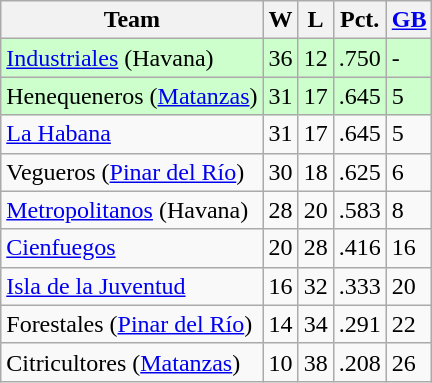<table class="wikitable">
<tr>
<th>Team</th>
<th>W</th>
<th>L</th>
<th>Pct.</th>
<th><a href='#'>GB</a></th>
</tr>
<tr style="background-color:#ccffcc;">
<td><a href='#'>Industriales</a> (Havana)</td>
<td>36</td>
<td>12</td>
<td>.750</td>
<td>-</td>
</tr>
<tr style="background-color:#ccffcc;">
<td>Henequeneros (<a href='#'>Matanzas</a>)</td>
<td>31</td>
<td>17</td>
<td>.645</td>
<td>5</td>
</tr>
<tr>
<td><a href='#'>La Habana</a></td>
<td>31</td>
<td>17</td>
<td>.645</td>
<td>5</td>
</tr>
<tr>
<td>Vegueros (<a href='#'>Pinar del Río</a>)</td>
<td>30</td>
<td>18</td>
<td>.625</td>
<td>6</td>
</tr>
<tr>
<td><a href='#'>Metropolitanos</a> (Havana)</td>
<td>28</td>
<td>20</td>
<td>.583</td>
<td>8</td>
</tr>
<tr>
<td><a href='#'>Cienfuegos</a></td>
<td>20</td>
<td>28</td>
<td>.416</td>
<td>16</td>
</tr>
<tr>
<td><a href='#'>Isla de la Juventud</a></td>
<td>16</td>
<td>32</td>
<td>.333</td>
<td>20</td>
</tr>
<tr>
<td>Forestales (<a href='#'>Pinar del Río</a>)</td>
<td>14</td>
<td>34</td>
<td>.291</td>
<td>22</td>
</tr>
<tr>
<td>Citricultores (<a href='#'>Matanzas</a>)</td>
<td>10</td>
<td>38</td>
<td>.208</td>
<td>26</td>
</tr>
</table>
